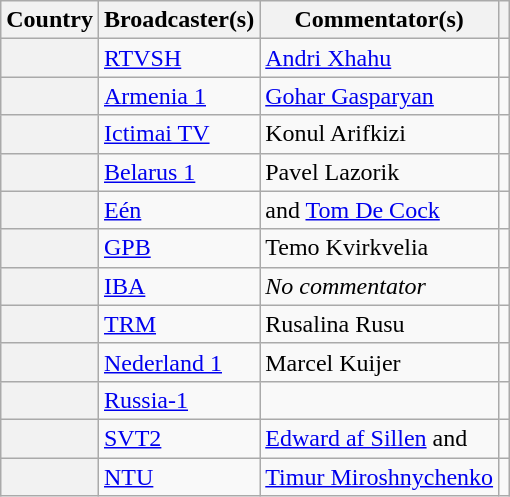<table class="wikitable plainrowheaders">
<tr>
<th scope="col">Country</th>
<th scope="col">Broadcaster(s)</th>
<th scope="col">Commentator(s)</th>
<th scope="col"></th>
</tr>
<tr>
<th scope="row"></th>
<td><a href='#'>RTVSH</a></td>
<td><a href='#'>Andri Xhahu</a></td>
<td></td>
</tr>
<tr>
<th scope="row"></th>
<td><a href='#'>Armenia 1</a></td>
<td><a href='#'>Gohar Gasparyan</a></td>
<td></td>
</tr>
<tr>
<th scope="row"></th>
<td><a href='#'>Ictimai TV</a></td>
<td>Konul Arifkizi</td>
<td></td>
</tr>
<tr>
<th scope="row"></th>
<td><a href='#'>Belarus 1</a></td>
<td>Pavel Lazorik</td>
<td></td>
</tr>
<tr>
<th scope="row"></th>
<td><a href='#'>Eén</a></td>
<td> and <a href='#'>Tom De Cock</a></td>
<td></td>
</tr>
<tr>
<th scope="row"></th>
<td><a href='#'>GPB</a></td>
<td>Temo Kvirkvelia</td>
<td></td>
</tr>
<tr>
<th scope="row"></th>
<td><a href='#'>IBA</a></td>
<td><em>No commentator</em></td>
<td></td>
</tr>
<tr>
<th scope="row"></th>
<td><a href='#'>TRM</a></td>
<td>Rusalina Rusu</td>
<td></td>
</tr>
<tr>
<th scope="row"></th>
<td><a href='#'>Nederland 1</a></td>
<td>Marcel Kuijer</td>
<td></td>
</tr>
<tr>
<th scope="row"></th>
<td><a href='#'>Russia-1</a></td>
<td></td>
<td></td>
</tr>
<tr>
<th scope="row"></th>
<td><a href='#'>SVT2</a></td>
<td><a href='#'>Edward af Sillen</a> and </td>
<td></td>
</tr>
<tr>
<th scope="row"></th>
<td><a href='#'>NTU</a></td>
<td><a href='#'>Timur Miroshnychenko</a></td>
<td></td>
</tr>
</table>
